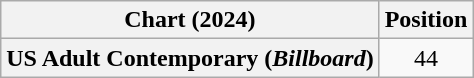<table class="wikitable plainrowheaders" style="text-align:center">
<tr>
<th scope="col">Chart (2024)</th>
<th scope="col">Position</th>
</tr>
<tr>
<th scope="row">US Adult Contemporary (<em>Billboard</em>)</th>
<td>44</td>
</tr>
</table>
